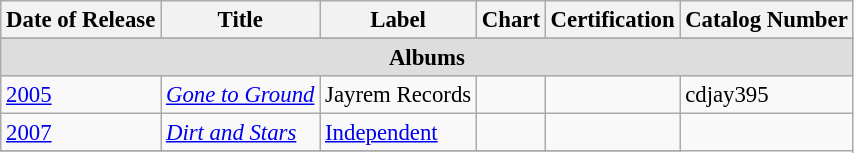<table class="wikitable" style="font-size: 95%;">
<tr>
<th>Date of Release</th>
<th>Title</th>
<th>Label</th>
<th>Chart</th>
<th>Certification</th>
<th>Catalog Number</th>
</tr>
<tr>
</tr>
<tr bgcolor="#DDDDDD">
<td colspan=7 align=center><strong>Albums</strong></td>
</tr>
<tr>
<td><a href='#'>2005</a></td>
<td><em><a href='#'>Gone to Ground</a></em></td>
<td>Jayrem Records</td>
<td></td>
<td></td>
<td>cdjay395</td>
</tr>
<tr>
<td><a href='#'>2007</a></td>
<td><em><a href='#'>Dirt and Stars</a></em></td>
<td><a href='#'>Independent</a></td>
<td></td>
<td></td>
</tr>
<tr>
</tr>
</table>
